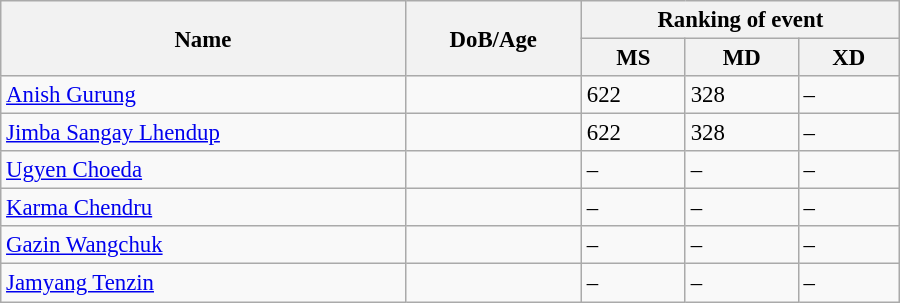<table class="wikitable" style="width:600px; font-size:95%;">
<tr>
<th rowspan="2" align="left">Name</th>
<th rowspan="2" align="left">DoB/Age</th>
<th colspan="3" align="center">Ranking of event</th>
</tr>
<tr>
<th align="center">MS</th>
<th>MD</th>
<th align="center">XD</th>
</tr>
<tr>
<td><a href='#'>Anish Gurung</a></td>
<td></td>
<td>622</td>
<td>328</td>
<td>–</td>
</tr>
<tr>
<td><a href='#'>Jimba Sangay Lhendup</a></td>
<td></td>
<td>622</td>
<td>328</td>
<td>–</td>
</tr>
<tr>
<td><a href='#'>Ugyen Choeda</a></td>
<td></td>
<td>–</td>
<td>–</td>
<td>–</td>
</tr>
<tr>
<td><a href='#'>Karma Chendru</a></td>
<td></td>
<td>–</td>
<td>–</td>
<td>–</td>
</tr>
<tr>
<td><a href='#'>Gazin Wangchuk</a></td>
<td></td>
<td>–</td>
<td>–</td>
<td>–</td>
</tr>
<tr>
<td><a href='#'>Jamyang Tenzin</a></td>
<td></td>
<td>–</td>
<td>–</td>
<td>–</td>
</tr>
</table>
